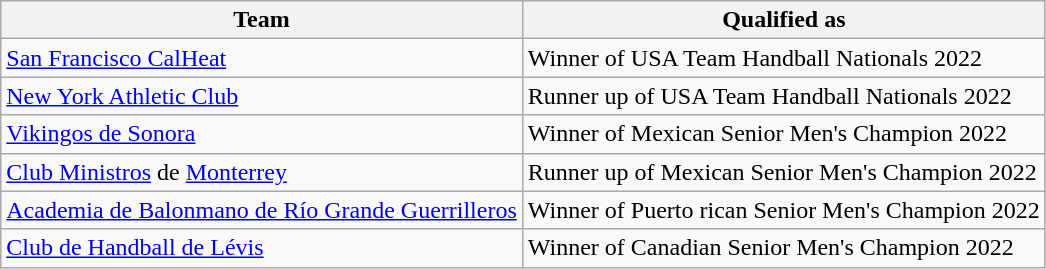<table class="wikitable">
<tr>
<th>Team</th>
<th>Qualified as</th>
</tr>
<tr>
<td> <a href='#'>San Francisco CalHeat</a></td>
<td>Winner of USA Team Handball Nationals 2022</td>
</tr>
<tr>
<td> <a href='#'>New York Athletic Club</a></td>
<td>Runner up of USA Team Handball Nationals 2022</td>
</tr>
<tr>
<td> <a href='#'>Vikingos de Sonora</a></td>
<td>Winner of Mexican Senior Men's Champion 2022</td>
</tr>
<tr>
<td> <a href='#'>Club Ministros</a> de <a href='#'>Monterrey</a></td>
<td>Runner up of Mexican Senior Men's Champion 2022</td>
</tr>
<tr>
<td> <a href='#'>Academia de Balonmano de Río Grande Guerrilleros</a></td>
<td>Winner of Puerto rican Senior Men's Champion 2022</td>
</tr>
<tr>
<td> <a href='#'>Club de Handball de Lévis</a></td>
<td>Winner of Canadian Senior Men's Champion 2022</td>
</tr>
</table>
